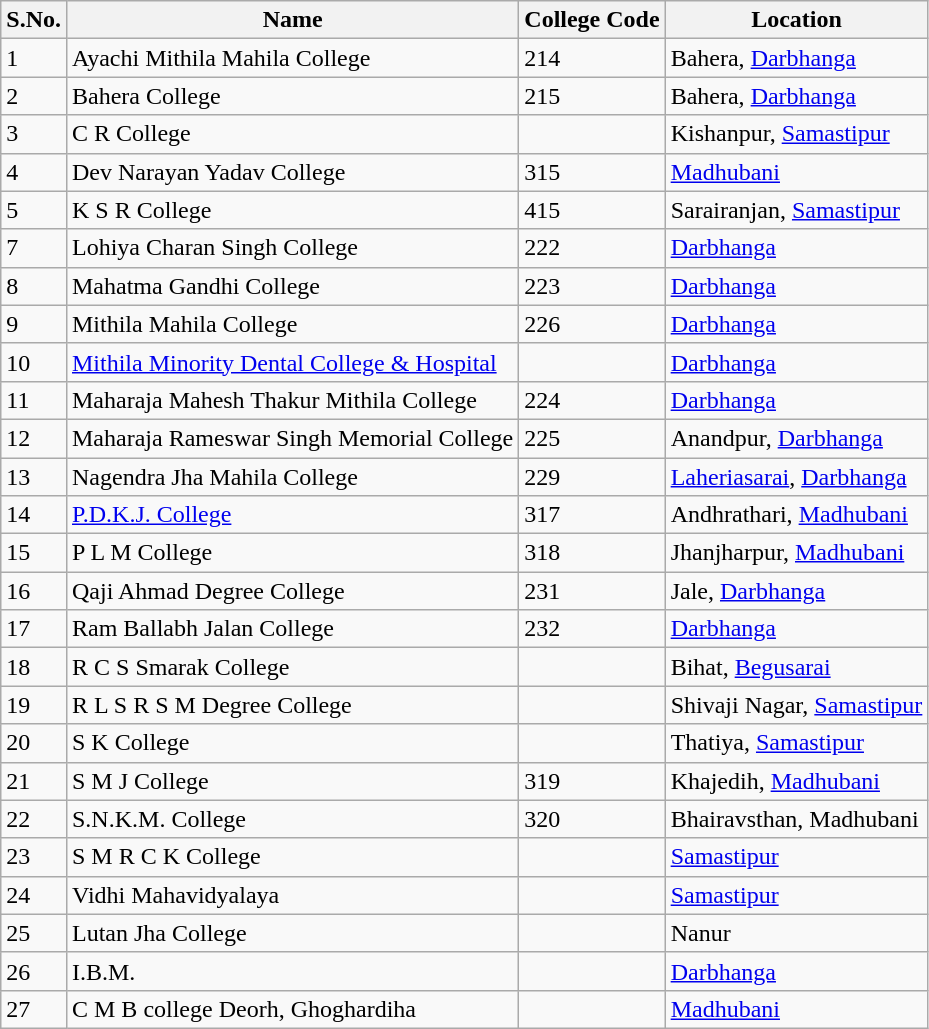<table class="wikitable sortable">
<tr>
<th>S.No.</th>
<th>Name</th>
<th>College Code</th>
<th>Location</th>
</tr>
<tr>
<td>1</td>
<td>Ayachi Mithila Mahila College</td>
<td>214</td>
<td>Bahera, <a href='#'>Darbhanga</a></td>
</tr>
<tr>
<td>2</td>
<td>Bahera College</td>
<td>215</td>
<td>Bahera, <a href='#'>Darbhanga</a></td>
</tr>
<tr>
<td>3</td>
<td>C R College</td>
<td></td>
<td>Kishanpur, <a href='#'>Samastipur</a></td>
</tr>
<tr>
<td>4</td>
<td>Dev Narayan Yadav College</td>
<td>315</td>
<td><a href='#'>Madhubani</a></td>
</tr>
<tr>
<td>5</td>
<td>K S R College</td>
<td>415</td>
<td>Sarairanjan, <a href='#'>Samastipur</a></td>
</tr>
<tr>
<td>7</td>
<td>Lohiya Charan Singh College</td>
<td>222</td>
<td><a href='#'>Darbhanga</a></td>
</tr>
<tr>
<td>8</td>
<td>Mahatma Gandhi College</td>
<td>223</td>
<td><a href='#'>Darbhanga</a></td>
</tr>
<tr>
<td>9</td>
<td>Mithila Mahila College</td>
<td>226</td>
<td><a href='#'>Darbhanga</a></td>
</tr>
<tr>
<td>10</td>
<td><a href='#'>Mithila Minority Dental College & Hospital</a></td>
<td></td>
<td><a href='#'>Darbhanga</a></td>
</tr>
<tr>
<td>11</td>
<td>Maharaja Mahesh Thakur Mithila College</td>
<td>224</td>
<td><a href='#'>Darbhanga</a></td>
</tr>
<tr>
<td>12</td>
<td>Maharaja Rameswar Singh Memorial College</td>
<td>225</td>
<td>Anandpur, <a href='#'>Darbhanga</a></td>
</tr>
<tr>
<td>13</td>
<td>Nagendra Jha Mahila College</td>
<td>229</td>
<td><a href='#'>Laheriasarai</a>, <a href='#'>Darbhanga</a></td>
</tr>
<tr>
<td>14</td>
<td><a href='#'>P.D.K.J. College</a></td>
<td>317</td>
<td>Andhrathari, <a href='#'>Madhubani</a></td>
</tr>
<tr>
<td>15</td>
<td>P L M College</td>
<td>318</td>
<td>Jhanjharpur, <a href='#'>Madhubani</a></td>
</tr>
<tr>
<td>16</td>
<td>Qaji Ahmad Degree College</td>
<td>231</td>
<td>Jale, <a href='#'>Darbhanga</a></td>
</tr>
<tr>
<td>17</td>
<td>Ram Ballabh Jalan College</td>
<td>232</td>
<td><a href='#'>Darbhanga</a></td>
</tr>
<tr>
<td>18</td>
<td>R C S Smarak College</td>
<td></td>
<td>Bihat, <a href='#'>Begusarai</a></td>
</tr>
<tr>
<td>19</td>
<td>R L S R S M Degree College</td>
<td></td>
<td>Shivaji Nagar, <a href='#'>Samastipur</a></td>
</tr>
<tr>
<td>20</td>
<td>S K College</td>
<td></td>
<td>Thatiya, <a href='#'>Samastipur</a></td>
</tr>
<tr>
<td>21</td>
<td>S M J College</td>
<td>319</td>
<td>Khajedih, <a href='#'>Madhubani</a></td>
</tr>
<tr>
<td>22</td>
<td>S.N.K.M. College</td>
<td>320</td>
<td>Bhairavsthan, Madhubani</td>
</tr>
<tr>
<td>23</td>
<td>S M R C K College</td>
<td></td>
<td><a href='#'>Samastipur</a></td>
</tr>
<tr>
<td>24</td>
<td>Vidhi Mahavidyalaya</td>
<td></td>
<td><a href='#'>Samastipur</a></td>
</tr>
<tr>
<td>25</td>
<td>Lutan Jha College</td>
<td></td>
<td>Nanur</td>
</tr>
<tr>
<td>26</td>
<td>I.B.M.</td>
<td></td>
<td><a href='#'>Darbhanga</a></td>
</tr>
<tr>
<td>27</td>
<td>C M B college Deorh, Ghoghardiha</td>
<td></td>
<td><a href='#'>Madhubani</a></td>
</tr>
</table>
